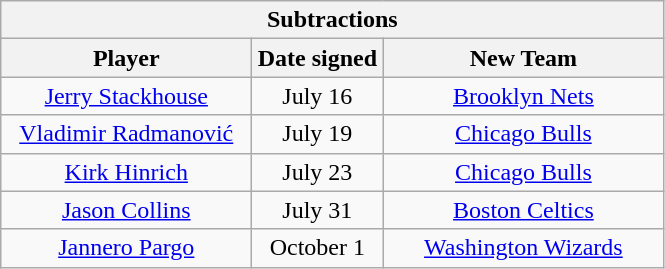<table class="wikitable" style="text-align:center">
<tr>
<th colspan=3>Subtractions</th>
</tr>
<tr>
<th style="width:160px">Player</th>
<th style="width:80px">Date signed</th>
<th style="width:180px">New Team</th>
</tr>
<tr>
<td><a href='#'>Jerry Stackhouse</a></td>
<td>July 16</td>
<td><a href='#'>Brooklyn Nets</a></td>
</tr>
<tr>
<td><a href='#'>Vladimir Radmanović</a></td>
<td>July 19</td>
<td><a href='#'>Chicago Bulls</a></td>
</tr>
<tr>
<td><a href='#'>Kirk Hinrich</a></td>
<td>July 23</td>
<td><a href='#'>Chicago Bulls</a></td>
</tr>
<tr>
<td><a href='#'>Jason Collins</a></td>
<td>July 31</td>
<td><a href='#'>Boston Celtics</a></td>
</tr>
<tr>
<td><a href='#'>Jannero Pargo</a></td>
<td>October 1</td>
<td><a href='#'>Washington Wizards</a></td>
</tr>
</table>
